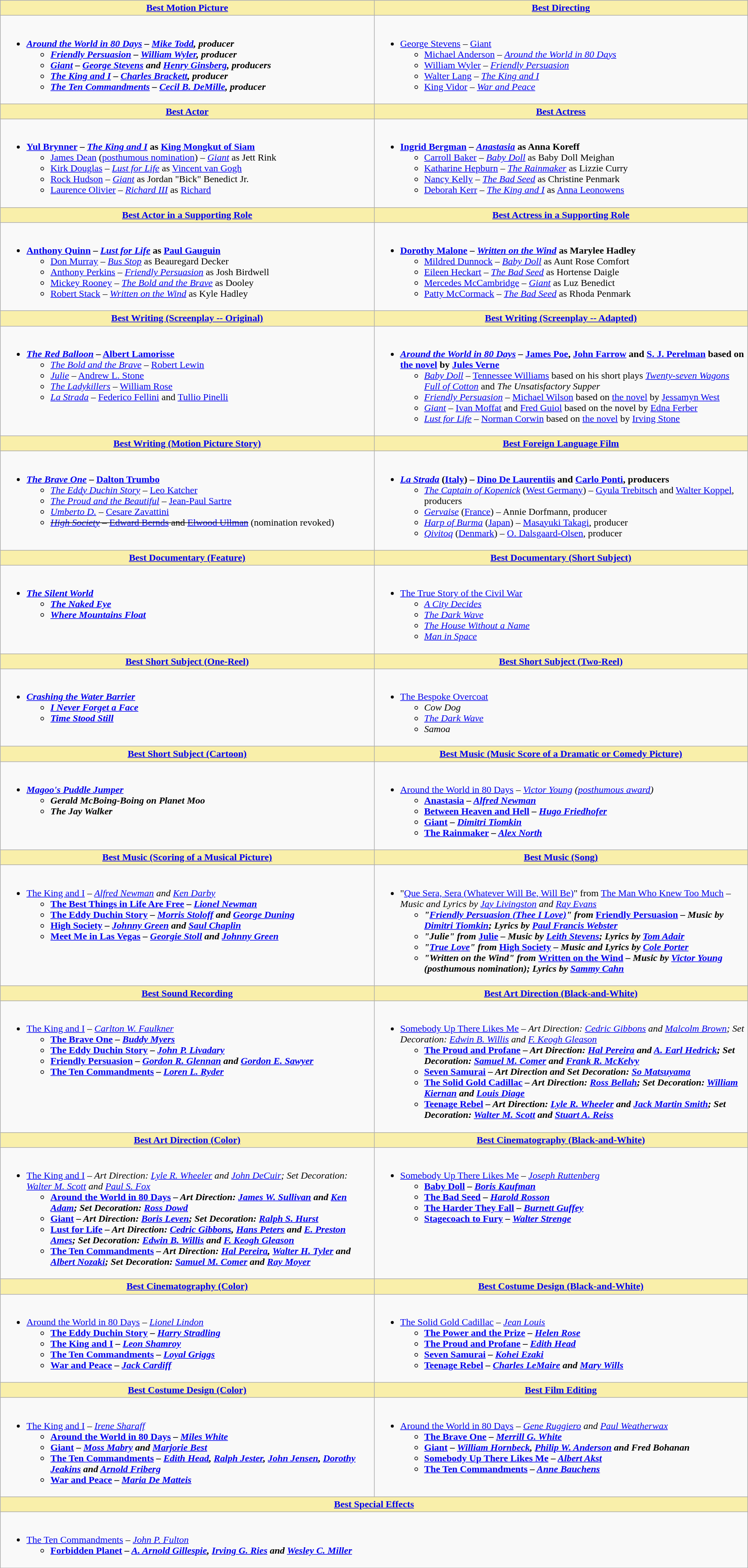<table class="wikitable">
<tr>
<th style="background:#F9EFAA; width:50%"><a href='#'>Best Motion Picture</a></th>
<th style="background:#F9EFAA; width:50%"><a href='#'>Best Directing</a></th>
</tr>
<tr>
<td valign="top"><br><ul><li><strong><em><a href='#'>Around the World in 80 Days</a><em> – <a href='#'>Mike Todd</a>, producer<strong><ul><li></em><a href='#'>Friendly Persuasion</a><em> – <a href='#'>William Wyler</a>, producer</li><li></em><a href='#'>Giant</a><em> – <a href='#'>George Stevens</a> and <a href='#'>Henry Ginsberg</a>, producers</li><li></em><a href='#'>The King and I</a><em> – <a href='#'>Charles Brackett</a>, producer</li><li></em><a href='#'>The Ten Commandments</a><em> – <a href='#'>Cecil B. DeMille</a>, producer</li></ul></li></ul></td>
<td valign="top"><br><ul><li></strong> <a href='#'>George Stevens</a> – </em><a href='#'>Giant</a></em></strong><ul><li><a href='#'>Michael Anderson</a> – <em><a href='#'>Around the World in 80 Days</a></em></li><li><a href='#'>William Wyler</a> – <em><a href='#'>Friendly Persuasion</a></em></li><li><a href='#'>Walter Lang</a> – <em><a href='#'>The King and I</a></em></li><li><a href='#'>King Vidor</a> – <em><a href='#'>War and Peace</a></em></li></ul></li></ul></td>
</tr>
<tr>
<th style="background:#F9EFAA;"><a href='#'>Best Actor</a></th>
<th style="background:#F9EFAA;"><a href='#'>Best Actress</a></th>
</tr>
<tr>
<td valign="top"><br><ul><li><strong> <a href='#'>Yul Brynner</a> – <em><a href='#'>The King and I</a></em> as <a href='#'>King Mongkut of Siam</a></strong><ul><li><a href='#'>James Dean</a> (<a href='#'>posthumous nomination</a>) – <em><a href='#'>Giant</a></em> as Jett Rink</li><li><a href='#'>Kirk Douglas</a> – <em><a href='#'>Lust for Life</a></em> as <a href='#'>Vincent van Gogh</a></li><li><a href='#'>Rock Hudson</a> – <em><a href='#'>Giant</a></em> as Jordan "Bick" Benedict Jr.</li><li><a href='#'>Laurence Olivier</a> – <em><a href='#'>Richard III</a></em> as <a href='#'>Richard</a></li></ul></li></ul></td>
<td valign="top"><br><ul><li><strong><a href='#'>Ingrid Bergman</a> – <em><a href='#'>Anastasia</a></em> as Anna Koreff</strong><ul><li><a href='#'>Carroll Baker</a> – <em><a href='#'>Baby Doll</a></em> as Baby Doll Meighan</li><li><a href='#'>Katharine Hepburn</a> – <em><a href='#'>The Rainmaker</a></em> as Lizzie Curry</li><li><a href='#'>Nancy Kelly</a> – <em><a href='#'>The Bad Seed</a></em> as Christine Penmark</li><li><a href='#'>Deborah Kerr</a> – <em><a href='#'>The King and I</a></em> as <a href='#'>Anna Leonowens</a></li></ul></li></ul></td>
</tr>
<tr>
<th style="background:#F9EFAA;"><a href='#'>Best Actor in a Supporting Role</a></th>
<th style="background:#F9EFAA;"><a href='#'>Best Actress in a Supporting Role</a></th>
</tr>
<tr>
<td valign="top"><br><ul><li><strong> <a href='#'>Anthony Quinn</a> – <em><a href='#'>Lust for Life</a></em> as <a href='#'>Paul Gauguin</a></strong><ul><li><a href='#'>Don Murray</a> – <em><a href='#'>Bus Stop</a></em> as Beauregard Decker</li><li><a href='#'>Anthony Perkins</a> – <em><a href='#'>Friendly Persuasion</a></em> as Josh Birdwell</li><li><a href='#'>Mickey Rooney</a> – <em><a href='#'>The Bold and the Brave</a></em> as Dooley</li><li><a href='#'>Robert Stack</a> – <em><a href='#'>Written on the Wind</a></em> as Kyle Hadley</li></ul></li></ul></td>
<td valign="top"><br><ul><li><strong> <a href='#'>Dorothy Malone</a> – <em><a href='#'>Written on the Wind</a></em> as Marylee Hadley</strong><ul><li><a href='#'>Mildred Dunnock</a> – <em><a href='#'>Baby Doll</a></em> as Aunt Rose Comfort</li><li><a href='#'>Eileen Heckart</a> – <em><a href='#'>The Bad Seed</a></em> as Hortense Daigle</li><li><a href='#'>Mercedes McCambridge</a> – <em><a href='#'>Giant</a></em> as Luz Benedict</li><li><a href='#'>Patty McCormack</a> – <em><a href='#'>The Bad Seed</a></em> as Rhoda Penmark</li></ul></li></ul></td>
</tr>
<tr>
<th style="background:#F9EFAA;"><a href='#'>Best  Writing (Screenplay -- Original)</a></th>
<th style="background:#F9EFAA;"><a href='#'>Best Writing (Screenplay -- Adapted)</a></th>
</tr>
<tr>
<td valign="top"><br><ul><li><strong> <em><a href='#'>The Red Balloon</a></em> – <a href='#'>Albert Lamorisse</a></strong><ul><li><em><a href='#'>The Bold and the Brave</a></em> – <a href='#'>Robert Lewin</a></li><li><em><a href='#'>Julie</a></em> – <a href='#'>Andrew L. Stone</a></li><li><em><a href='#'>The Ladykillers</a></em> – <a href='#'>William Rose</a></li><li><em><a href='#'>La Strada</a></em> – <a href='#'>Federico Fellini</a> and <a href='#'>Tullio Pinelli</a></li></ul></li></ul></td>
<td valign="top"><br><ul><li><strong> <em><a href='#'>Around the World in 80 Days</a></em> – <a href='#'>James Poe</a>, <a href='#'>John Farrow</a> and <a href='#'>S. J. Perelman</a> based on <a href='#'>the novel</a> by <a href='#'>Jules Verne</a></strong><ul><li><em><a href='#'>Baby Doll</a></em> – <a href='#'>Tennessee Williams</a> based on his short plays <em><a href='#'>Twenty-seven Wagons Full of Cotton</a></em> and <em>The Unsatisfactory Supper</em></li><li><em><a href='#'>Friendly Persuasion</a></em> – <a href='#'>Michael Wilson</a> based on <a href='#'>the novel</a> by <a href='#'>Jessamyn West</a></li><li><em><a href='#'>Giant</a></em> – <a href='#'>Ivan Moffat</a> and <a href='#'>Fred Guiol</a> based on the novel by <a href='#'>Edna Ferber</a></li><li><em><a href='#'>Lust for Life</a></em> – <a href='#'>Norman Corwin</a> based on <a href='#'>the novel</a> by <a href='#'>Irving Stone</a></li></ul></li></ul></td>
</tr>
<tr>
<th style="background:#F9EFAA;"><a href='#'>Best Writing (Motion Picture Story)</a></th>
<th style="background:#F9EFAA;"><a href='#'>Best Foreign Language Film</a></th>
</tr>
<tr>
<td valign="top"><br><ul><li><strong> <em><a href='#'>The Brave One</a></em> – <a href='#'>Dalton Trumbo</a></strong><ul><li><em><a href='#'>The Eddy Duchin Story</a></em> – <a href='#'>Leo Katcher</a></li><li><em><a href='#'>The Proud and the Beautiful</a></em> – <a href='#'>Jean-Paul Sartre</a></li><li><em><a href='#'>Umberto D.</a></em> – <a href='#'>Cesare Zavattini</a></li><li><s><em><a href='#'>High Society</a></em> – <a href='#'>Edward Bernds</a> and <a href='#'>Elwood Ullman</a></s> (nomination revoked)</li></ul></li></ul></td>
<td valign="top"><br><ul><li><strong> <em><a href='#'>La Strada</a></em> (<a href='#'>Italy</a>) – <a href='#'>Dino De Laurentiis</a> and <a href='#'>Carlo Ponti</a>, producers</strong><ul><li><a href='#'><em>The Captain of Kopenick</em></a> (<a href='#'>West Germany</a>) – <a href='#'>Gyula Trebitsch</a> and <a href='#'>Walter Koppel</a>, producers</li><li><a href='#'><em>Gervaise</em></a> (<a href='#'>France</a>) – Annie Dorfmann, producer</li><li><em><a href='#'>Harp of Burma</a></em> (<a href='#'>Japan</a>) – <a href='#'>Masayuki Takagi</a>, producer</li><li><em><a href='#'>Qivitoq</a></em> (<a href='#'>Denmark</a>) – <a href='#'>O. Dalsgaard-Olsen</a>, producer</li></ul></li></ul></td>
</tr>
<tr>
<th style="background:#F9EFAA;"><a href='#'>Best Documentary (Feature)</a></th>
<th style="background:#F9EFAA;"><a href='#'>Best Documentary (Short Subject)</a></th>
</tr>
<tr>
<td valign="top"><br><ul><li><strong> <em><a href='#'>The Silent World</a><strong><em><ul><li></em><a href='#'>The Naked Eye</a><em></li><li></em><a href='#'>Where Mountains Float</a><em></li></ul></li></ul></td>
<td valign="top"><br><ul><li></strong> </em><a href='#'>The True Story of the Civil War</a></em></strong><ul><li><em><a href='#'>A City Decides</a></em></li><li><em><a href='#'>The Dark Wave</a></em></li><li><em><a href='#'>The House Without a Name</a></em></li><li><em><a href='#'>Man in Space</a></em></li></ul></li></ul></td>
</tr>
<tr>
<th style="background:#F9EFAA;"><a href='#'>Best Short Subject (One-Reel)</a></th>
<th style="background:#F9EFAA;"><a href='#'>Best Short Subject (Two-Reel)</a></th>
</tr>
<tr>
<td valign="top"><br><ul><li><strong> <em><a href='#'>Crashing the Water Barrier</a><strong><em><ul><li></em><a href='#'>I Never Forget a Face</a><em></li><li></em><a href='#'>Time Stood Still</a> <em></li></ul></li></ul></td>
<td valign="top"><br><ul><li></strong> </em><a href='#'>The Bespoke Overcoat</a></em></strong><ul><li><em>Cow Dog</em></li><li><em><a href='#'>The Dark Wave</a></em></li><li><em>Samoa</em></li></ul></li></ul></td>
</tr>
<tr>
<th style="background:#F9EFAA;"><a href='#'>Best Short Subject (Cartoon)</a></th>
<th style="background:#F9EFAA;"><a href='#'>Best Music (Music Score of a Dramatic or Comedy Picture)</a></th>
</tr>
<tr>
<td valign="top"><br><ul><li><strong> <em><a href='#'>Magoo's Puddle Jumper</a><strong><em><ul><li></em>Gerald McBoing-Boing on Planet Moo<em></li><li></em>The Jay Walker<em></li></ul></li></ul></td>
<td valign="top"><br><ul><li></strong> </em><a href='#'>Around the World in 80 Days</a><em> – <a href='#'>Victor Young</a> (<a href='#'>posthumous award</a>)<strong><ul><li></em><a href='#'>Anastasia</a><em> – <a href='#'>Alfred Newman</a></li><li></em><a href='#'>Between Heaven and Hell</a><em> – <a href='#'>Hugo Friedhofer</a></li><li></em><a href='#'>Giant</a><em> – <a href='#'>Dimitri Tiomkin</a></li><li></em><a href='#'>The Rainmaker</a><em> – <a href='#'>Alex North</a></li></ul></li></ul></td>
</tr>
<tr>
<th style="background:#F9EFAA;"><a href='#'>Best Music (Scoring of a Musical Picture)</a></th>
<th style="background:#F9EFAA;"><a href='#'>Best Music (Song)</a></th>
</tr>
<tr>
<td valign="top"><br><ul><li></strong> </em><a href='#'>The King and I</a><em> – <a href='#'>Alfred Newman</a> and <a href='#'>Ken Darby</a><strong><ul><li></em><a href='#'>The Best Things in Life Are Free</a><em> – <a href='#'>Lionel Newman</a></li><li></em><a href='#'>The Eddy Duchin Story</a><em> – <a href='#'>Morris Stoloff</a> and <a href='#'>George Duning</a></li><li></em><a href='#'>High Society</a><em> – <a href='#'>Johnny Green</a> and <a href='#'>Saul Chaplin</a></li><li></em><a href='#'>Meet Me in Las Vegas</a><em> – <a href='#'>Georgie Stoll</a> and <a href='#'>Johnny Green</a></li></ul></li></ul></td>
<td valign="top"><br><ul><li></strong> "<a href='#'>Que Sera, Sera (Whatever Will Be, Will Be)</a>" from </em><a href='#'>The Man Who Knew Too Much</a><em> – Music and Lyrics by <a href='#'>Jay Livingston</a> and <a href='#'>Ray Evans</a><strong><ul><li>"<a href='#'>Friendly Persuasion (Thee I Love)</a>" from </em><a href='#'>Friendly Persuasion</a><em> – Music by <a href='#'>Dimitri Tiomkin</a>; Lyrics by <a href='#'>Paul Francis Webster</a></li><li>"Julie" from </em><a href='#'>Julie</a><em> – Music by <a href='#'>Leith Stevens</a>; Lyrics by <a href='#'>Tom Adair</a></li><li>"<a href='#'>True Love</a>" from </em><a href='#'>High Society</a><em> – Music and Lyrics by <a href='#'>Cole Porter</a></li><li>"Written on the Wind" from </em><a href='#'>Written on the Wind</a><em> – Music by <a href='#'>Victor Young</a> (posthumous nomination); Lyrics by <a href='#'>Sammy Cahn</a></li></ul></li></ul></td>
</tr>
<tr>
<th style="background:#F9EFAA;"><a href='#'>Best Sound Recording</a></th>
<th style="background:#F9EFAA;"><a href='#'>Best Art Direction (Black-and-White)</a></th>
</tr>
<tr>
<td valign="top"><br><ul><li></strong> </em><a href='#'>The King and I</a><em> – <a href='#'>Carlton W. Faulkner</a><strong><ul><li></em><a href='#'>The Brave One</a><em> – <a href='#'>Buddy Myers</a></li><li></em><a href='#'>The Eddy Duchin Story</a><em> – <a href='#'>John P. Livadary</a></li><li></em><a href='#'>Friendly Persuasion</a><em> – <a href='#'>Gordon R. Glennan</a> and <a href='#'>Gordon E. Sawyer</a></li><li></em><a href='#'>The Ten Commandments</a><em> – <a href='#'>Loren L. Ryder</a></li></ul></li></ul></td>
<td valign="top"><br><ul><li></strong> </em><a href='#'>Somebody Up There Likes Me</a><em> – Art Direction: <a href='#'>Cedric Gibbons</a> and <a href='#'>Malcolm Brown</a>; Set Decoration: <a href='#'>Edwin B. Willis</a> and <a href='#'>F. Keogh Gleason</a><strong><ul><li></em><a href='#'>The Proud and Profane</a><em> – Art Direction: <a href='#'>Hal Pereira</a> and <a href='#'>A. Earl Hedrick</a>; Set Decoration: <a href='#'>Samuel M. Comer</a> and <a href='#'>Frank R. McKelvy</a></li><li></em><a href='#'>Seven Samurai</a><em> – Art Direction and Set Decoration: <a href='#'>So Matsuyama</a></li><li></em><a href='#'>The Solid Gold Cadillac</a><em> – Art Direction: <a href='#'>Ross Bellah</a>; Set Decoration: <a href='#'>William Kiernan</a> and <a href='#'>Louis Diage</a></li><li></em><a href='#'>Teenage Rebel</a><em> – Art Direction: <a href='#'>Lyle R. Wheeler</a> and <a href='#'>Jack Martin Smith</a>; Set Decoration: <a href='#'>Walter M. Scott</a> and <a href='#'>Stuart A. Reiss</a></li></ul></li></ul></td>
</tr>
<tr>
<th style="background:#F9EFAA;"><a href='#'>Best Art Direction (Color)</a></th>
<th style="background:#F9EFAA;"><a href='#'>Best Cinematography (Black-and-White)</a></th>
</tr>
<tr>
<td valign="top"><br><ul><li></strong> </em><a href='#'>The King and I</a><em> – Art Direction: <a href='#'>Lyle R. Wheeler</a> and <a href='#'>John DeCuir</a>; Set Decoration: <a href='#'>Walter M. Scott</a> and <a href='#'>Paul S. Fox</a><strong><ul><li></em><a href='#'>Around the World in 80 Days</a><em> – Art Direction: <a href='#'>James W. Sullivan</a> and <a href='#'>Ken Adam</a>; Set Decoration: <a href='#'>Ross Dowd</a></li><li></em><a href='#'>Giant</a><em> – Art Direction: <a href='#'>Boris Leven</a>; Set Decoration: <a href='#'>Ralph S. Hurst</a></li><li></em><a href='#'>Lust for Life</a><em> – Art Direction: <a href='#'>Cedric Gibbons</a>, <a href='#'>Hans Peters</a> and <a href='#'>E. Preston Ames</a>; Set Decoration: <a href='#'>Edwin B. Willis</a> and <a href='#'>F. Keogh Gleason</a></li><li></em><a href='#'>The Ten Commandments</a><em> – Art Direction: <a href='#'>Hal Pereira</a>, <a href='#'>Walter H. Tyler</a> and <a href='#'>Albert Nozaki</a>; Set Decoration: <a href='#'>Samuel M. Comer</a> and <a href='#'>Ray Moyer</a></li></ul></li></ul></td>
<td valign="top"><br><ul><li></strong> </em><a href='#'>Somebody Up There Likes Me</a><em> – <a href='#'>Joseph Ruttenberg</a><strong><ul><li></em><a href='#'>Baby Doll</a><em> – <a href='#'>Boris Kaufman</a></li><li></em><a href='#'>The Bad Seed</a><em> – <a href='#'>Harold Rosson</a></li><li></em><a href='#'>The Harder They Fall</a><em> – <a href='#'>Burnett Guffey</a></li><li></em><a href='#'>Stagecoach to Fury</a><em> – <a href='#'>Walter Strenge</a></li></ul></li></ul></td>
</tr>
<tr>
<th style="background:#F9EFAA;"><a href='#'>Best Cinematography (Color)</a></th>
<th style="background:#F9EFAA;"><a href='#'>Best Costume Design (Black-and-White)</a></th>
</tr>
<tr>
<td valign="top"><br><ul><li></strong> </em><a href='#'>Around the World in 80 Days</a><em> – <a href='#'>Lionel Lindon</a><strong><ul><li></em><a href='#'>The Eddy Duchin Story</a><em> – <a href='#'>Harry Stradling</a></li><li></em><a href='#'>The King and I</a><em> – <a href='#'>Leon Shamroy</a></li><li></em><a href='#'>The Ten Commandments</a><em> – <a href='#'>Loyal Griggs</a></li><li></em><a href='#'>War and Peace</a><em> – <a href='#'>Jack Cardiff</a></li></ul></li></ul></td>
<td valign="top"><br><ul><li></strong> </em><a href='#'>The Solid Gold Cadillac</a><em> – <a href='#'>Jean Louis</a><strong><ul><li></em><a href='#'>The Power and the Prize</a><em> – <a href='#'>Helen Rose</a></li><li></em><a href='#'>The Proud and Profane</a><em> – <a href='#'>Edith Head</a></li><li></em><a href='#'>Seven Samurai</a><em> – <a href='#'>Kohei Ezaki</a></li><li></em><a href='#'>Teenage Rebel</a><em> – <a href='#'>Charles LeMaire</a> and <a href='#'>Mary Wills</a></li></ul></li></ul></td>
</tr>
<tr>
<th style="background:#F9EFAA;"><a href='#'>Best Costume Design (Color)</a></th>
<th style="background:#F9EFAA;"><a href='#'>Best Film Editing</a></th>
</tr>
<tr>
<td valign="top"><br><ul><li></strong> </em><a href='#'>The King and I</a><em> – <a href='#'>Irene Sharaff</a><strong><ul><li></em><a href='#'>Around the World in 80 Days</a><em> – <a href='#'>Miles White</a></li><li></em><a href='#'>Giant</a><em> – <a href='#'>Moss Mabry</a> and <a href='#'>Marjorie Best</a></li><li></em><a href='#'>The Ten Commandments</a><em> – <a href='#'>Edith Head</a>, <a href='#'>Ralph Jester</a>, <a href='#'>John Jensen</a>, <a href='#'>Dorothy Jeakins</a> and <a href='#'>Arnold Friberg</a></li><li></em><a href='#'>War and Peace</a><em> – <a href='#'>Maria De Matteis</a></li></ul></li></ul></td>
<td valign="top"><br><ul><li></strong> </em><a href='#'>Around the World in 80 Days</a><em> – <a href='#'>Gene Ruggiero</a> and <a href='#'>Paul Weatherwax</a><strong><ul><li></em><a href='#'>The Brave One</a><em> – <a href='#'>Merrill G. White</a></li><li></em><a href='#'>Giant</a><em> – <a href='#'>William Hornbeck</a>, <a href='#'>Philip W. Anderson</a> and Fred Bohanan</li><li></em><a href='#'>Somebody Up There Likes Me</a><em> – <a href='#'>Albert Akst</a></li><li></em><a href='#'>The Ten Commandments</a><em> – <a href='#'>Anne Bauchens</a></li></ul></li></ul></td>
</tr>
<tr>
<th colspan="2" style="background:#F9EFAA;"><a href='#'>Best Special Effects</a></th>
</tr>
<tr>
<td colspan="2" valign="top"><br><ul><li></strong> </em><a href='#'>The Ten Commandments</a><em> – <a href='#'>John P. Fulton</a><strong><ul><li></em><a href='#'>Forbidden Planet</a><em> – <a href='#'>A. Arnold Gillespie</a>, <a href='#'>Irving G. Ries</a> and <a href='#'>Wesley C. Miller</a></li></ul></li></ul></td>
</tr>
<tr>
</tr>
</table>
